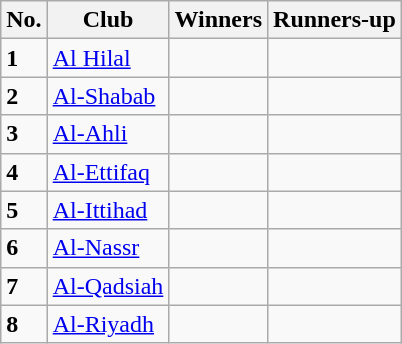<table class="wikitable">
<tr>
<th>No.</th>
<th>Club</th>
<th>Winners</th>
<th>Runners-up</th>
</tr>
<tr>
<td><strong>1</strong></td>
<td><a href='#'>Al Hilal</a></td>
<td></td>
<td></td>
</tr>
<tr>
<td><strong>2</strong></td>
<td><a href='#'>Al-Shabab</a></td>
<td></td>
<td></td>
</tr>
<tr>
<td><strong>3</strong></td>
<td><a href='#'>Al-Ahli</a></td>
<td></td>
<td></td>
</tr>
<tr>
<td><strong>4</strong></td>
<td><a href='#'>Al-Ettifaq</a></td>
<td></td>
<td></td>
</tr>
<tr>
<td><strong>5</strong></td>
<td><a href='#'>Al-Ittihad</a></td>
<td></td>
<td></td>
</tr>
<tr>
<td><strong>6</strong></td>
<td><a href='#'>Al-Nassr</a></td>
<td></td>
<td></td>
</tr>
<tr>
<td><strong>7</strong></td>
<td><a href='#'>Al-Qadsiah</a></td>
<td></td>
<td></td>
</tr>
<tr>
<td><strong>8</strong></td>
<td><a href='#'>Al-Riyadh</a></td>
<td></td>
<td></td>
</tr>
</table>
